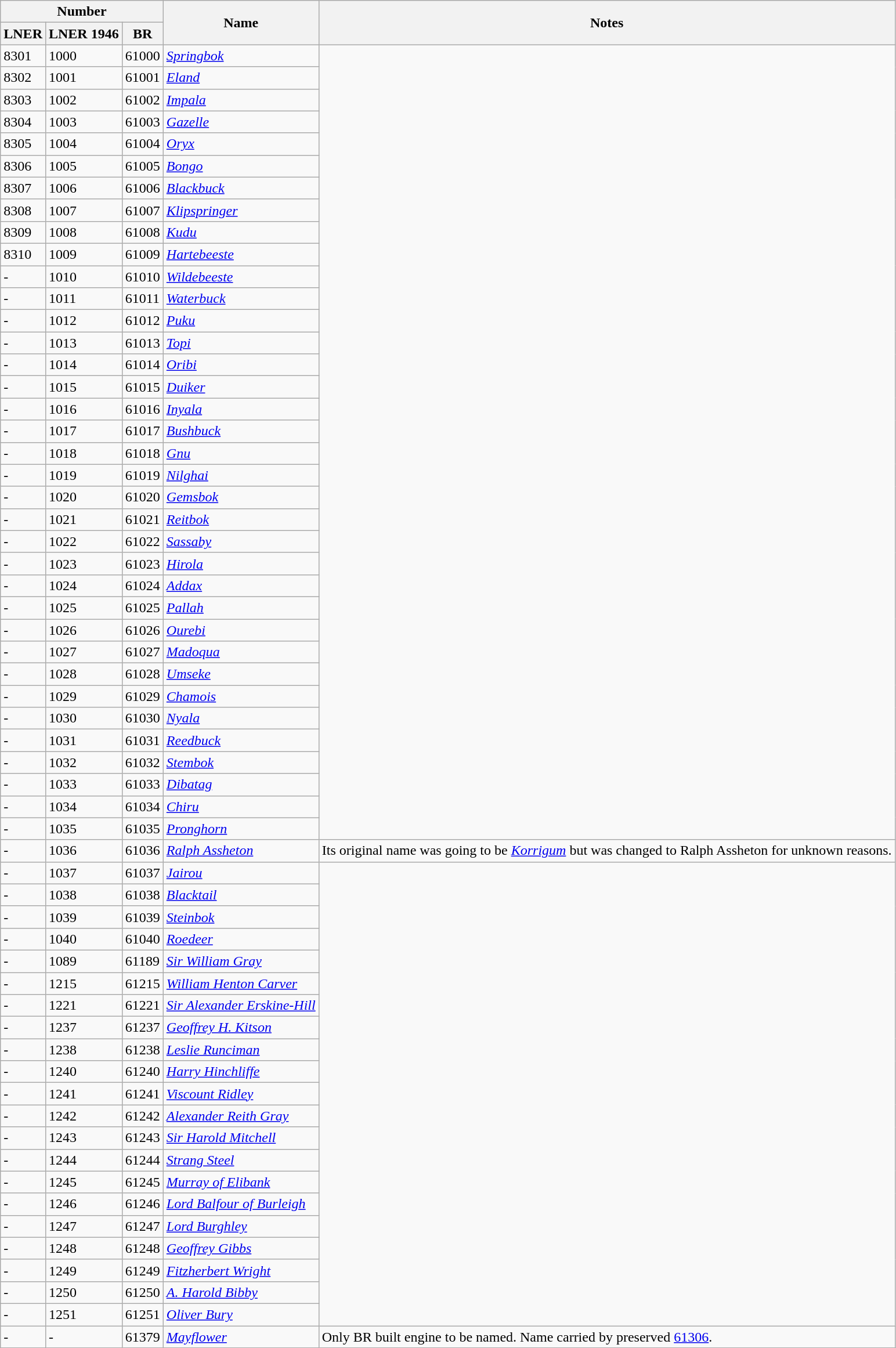<table class="wikitable collapsible collapsed">
<tr>
<th colspan="3">Number</th>
<th rowspan="2">Name</th>
<th rowspan="2">Notes</th>
</tr>
<tr>
<th>LNER</th>
<th>LNER 1946</th>
<th>BR</th>
</tr>
<tr>
<td>8301</td>
<td>1000</td>
<td>61000</td>
<td><em><a href='#'>Springbok</a></em></td>
</tr>
<tr>
<td>8302</td>
<td>1001</td>
<td>61001</td>
<td><em><a href='#'>Eland</a></em></td>
</tr>
<tr>
<td>8303</td>
<td>1002</td>
<td>61002</td>
<td><em><a href='#'>Impala</a></em></td>
</tr>
<tr>
<td>8304</td>
<td>1003</td>
<td>61003</td>
<td><em><a href='#'>Gazelle</a></em></td>
</tr>
<tr>
<td>8305</td>
<td>1004</td>
<td>61004</td>
<td><em><a href='#'>Oryx</a></em></td>
</tr>
<tr>
<td>8306</td>
<td>1005</td>
<td>61005</td>
<td><em><a href='#'>Bongo</a></em></td>
</tr>
<tr>
<td>8307</td>
<td>1006</td>
<td>61006</td>
<td><em><a href='#'>Blackbuck</a></em></td>
</tr>
<tr>
<td>8308</td>
<td>1007</td>
<td>61007</td>
<td><em><a href='#'>Klipspringer</a></em></td>
</tr>
<tr>
<td>8309</td>
<td>1008</td>
<td>61008</td>
<td><em><a href='#'>Kudu</a></em></td>
</tr>
<tr>
<td>8310</td>
<td>1009</td>
<td>61009</td>
<td><em><a href='#'>Hartebeeste</a></em></td>
</tr>
<tr>
<td>-</td>
<td>1010</td>
<td>61010</td>
<td><em><a href='#'>Wildebeeste</a></em></td>
</tr>
<tr>
<td>-</td>
<td>1011</td>
<td>61011</td>
<td><em><a href='#'>Waterbuck</a></em></td>
</tr>
<tr>
<td>-</td>
<td>1012</td>
<td>61012</td>
<td><em><a href='#'>Puku</a></em></td>
</tr>
<tr>
<td>-</td>
<td>1013</td>
<td>61013</td>
<td><em><a href='#'>Topi</a></em></td>
</tr>
<tr>
<td>-</td>
<td>1014</td>
<td>61014</td>
<td><em><a href='#'>Oribi</a></em></td>
</tr>
<tr>
<td>-</td>
<td>1015</td>
<td>61015</td>
<td><em><a href='#'>Duiker</a></em></td>
</tr>
<tr>
<td>-</td>
<td>1016</td>
<td>61016</td>
<td><em><a href='#'>Inyala</a></em></td>
</tr>
<tr>
<td>-</td>
<td>1017</td>
<td>61017</td>
<td><em><a href='#'>Bushbuck</a></em></td>
</tr>
<tr>
<td>-</td>
<td>1018</td>
<td>61018</td>
<td><em><a href='#'>Gnu</a></em></td>
</tr>
<tr>
<td>-</td>
<td>1019</td>
<td>61019</td>
<td><em><a href='#'>Nilghai</a></em></td>
</tr>
<tr>
<td>-</td>
<td>1020</td>
<td>61020</td>
<td><em><a href='#'>Gemsbok</a></em></td>
</tr>
<tr>
<td>-</td>
<td>1021</td>
<td>61021</td>
<td><em><a href='#'>Reitbok</a></em></td>
</tr>
<tr>
<td>-</td>
<td>1022</td>
<td>61022</td>
<td><em><a href='#'>Sassaby</a></em></td>
</tr>
<tr>
<td>-</td>
<td>1023</td>
<td>61023</td>
<td><em><a href='#'>Hirola</a></em></td>
</tr>
<tr>
<td>-</td>
<td>1024</td>
<td>61024</td>
<td><em><a href='#'>Addax</a></em></td>
</tr>
<tr>
<td>-</td>
<td>1025</td>
<td>61025</td>
<td><em><a href='#'>Pallah</a></em></td>
</tr>
<tr>
<td>-</td>
<td>1026</td>
<td>61026</td>
<td><em><a href='#'>Ourebi</a></em></td>
</tr>
<tr>
<td>-</td>
<td>1027</td>
<td>61027</td>
<td><em><a href='#'>Madoqua</a></em></td>
</tr>
<tr>
<td>-</td>
<td>1028</td>
<td>61028</td>
<td><em><a href='#'>Umseke</a></em></td>
</tr>
<tr>
<td>-</td>
<td>1029</td>
<td>61029</td>
<td><em><a href='#'>Chamois</a></em></td>
</tr>
<tr>
<td>-</td>
<td>1030</td>
<td>61030</td>
<td><em><a href='#'>Nyala</a></em></td>
</tr>
<tr>
<td>-</td>
<td>1031</td>
<td>61031</td>
<td><em><a href='#'>Reedbuck</a></em></td>
</tr>
<tr>
<td>-</td>
<td>1032</td>
<td>61032</td>
<td><em><a href='#'>Stembok</a></em></td>
</tr>
<tr>
<td>-</td>
<td>1033</td>
<td>61033</td>
<td><em><a href='#'>Dibatag</a></em></td>
</tr>
<tr>
<td>-</td>
<td>1034</td>
<td>61034</td>
<td><em><a href='#'>Chiru</a></em></td>
</tr>
<tr>
<td>-</td>
<td>1035</td>
<td>61035</td>
<td><em><a href='#'>Pronghorn</a></em></td>
</tr>
<tr>
<td>-</td>
<td>1036</td>
<td>61036</td>
<td><em><a href='#'>Ralph Assheton</a></em></td>
<td>Its original name was going to be <em><a href='#'>Korrigum</a></em> but was changed to Ralph Assheton for unknown reasons.</td>
</tr>
<tr>
<td>-</td>
<td>1037</td>
<td>61037</td>
<td><em><a href='#'>Jairou</a></em></td>
</tr>
<tr>
<td>-</td>
<td>1038</td>
<td>61038</td>
<td><em><a href='#'>Blacktail</a></em></td>
</tr>
<tr>
<td>-</td>
<td>1039</td>
<td>61039</td>
<td><em><a href='#'>Steinbok</a></em></td>
</tr>
<tr>
<td>-</td>
<td>1040</td>
<td>61040</td>
<td><em><a href='#'>Roedeer</a></em></td>
</tr>
<tr>
<td>-</td>
<td>1089</td>
<td>61189</td>
<td><em><a href='#'>Sir William Gray</a></em></td>
</tr>
<tr>
<td>-</td>
<td>1215</td>
<td>61215</td>
<td><em><a href='#'>William Henton Carver</a></em></td>
</tr>
<tr>
<td>-</td>
<td>1221</td>
<td>61221</td>
<td><em><a href='#'>Sir Alexander Erskine-Hill</a></em></td>
</tr>
<tr>
<td>-</td>
<td>1237</td>
<td>61237</td>
<td><em><a href='#'>Geoffrey H. Kitson</a></em></td>
</tr>
<tr>
<td>-</td>
<td>1238</td>
<td>61238</td>
<td><em><a href='#'>Leslie Runciman</a></em></td>
</tr>
<tr>
<td>-</td>
<td>1240</td>
<td>61240</td>
<td><em><a href='#'>Harry Hinchliffe</a></em></td>
</tr>
<tr>
<td>-</td>
<td>1241</td>
<td>61241</td>
<td><em><a href='#'>Viscount Ridley</a></em></td>
</tr>
<tr>
<td>-</td>
<td>1242</td>
<td>61242</td>
<td><em><a href='#'>Alexander Reith Gray</a></em></td>
</tr>
<tr>
<td>-</td>
<td>1243</td>
<td>61243</td>
<td><em><a href='#'>Sir Harold Mitchell</a></em></td>
</tr>
<tr>
<td>-</td>
<td>1244</td>
<td>61244</td>
<td><em><a href='#'>Strang Steel</a></em></td>
</tr>
<tr>
<td>-</td>
<td>1245</td>
<td>61245</td>
<td><em><a href='#'>Murray of Elibank</a></em></td>
</tr>
<tr>
<td>-</td>
<td>1246</td>
<td>61246</td>
<td><em><a href='#'>Lord Balfour of Burleigh</a></em></td>
</tr>
<tr>
<td>-</td>
<td>1247</td>
<td>61247</td>
<td><em><a href='#'>Lord Burghley</a></em></td>
</tr>
<tr>
<td>-</td>
<td>1248</td>
<td>61248</td>
<td><em><a href='#'>Geoffrey Gibbs</a></em></td>
</tr>
<tr>
<td>-</td>
<td>1249</td>
<td>61249</td>
<td><em><a href='#'>Fitzherbert Wright</a></em></td>
</tr>
<tr>
<td>-</td>
<td>1250</td>
<td>61250</td>
<td><em><a href='#'>A. Harold Bibby</a></em></td>
</tr>
<tr>
<td>-</td>
<td>1251</td>
<td>61251</td>
<td><em><a href='#'>Oliver Bury</a></em></td>
</tr>
<tr>
<td>-</td>
<td>-</td>
<td>61379</td>
<td><em><a href='#'>Mayflower</a></em></td>
<td>Only BR built engine to be named. Name carried by preserved <a href='#'>61306</a>.</td>
</tr>
</table>
